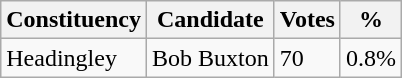<table class="wikitable">
<tr>
<th>Constituency</th>
<th>Candidate</th>
<th>Votes</th>
<th>%</th>
</tr>
<tr>
<td>Headingley</td>
<td>Bob Buxton</td>
<td>70</td>
<td>0.8%</td>
</tr>
</table>
